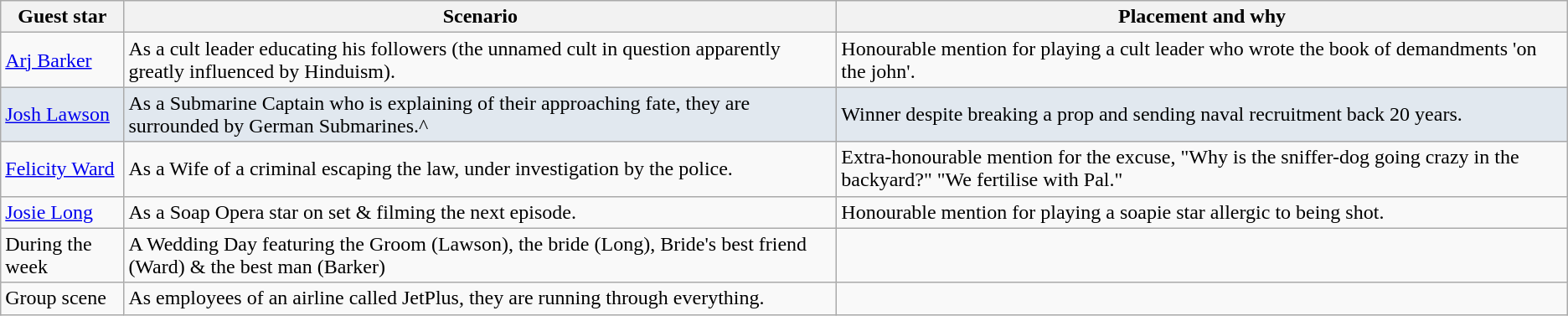<table class="wikitable">
<tr>
<th>Guest star</th>
<th>Scenario</th>
<th>Placement and why</th>
</tr>
<tr>
<td><a href='#'>Arj Barker</a></td>
<td>As a cult leader educating his followers (the unnamed cult in question apparently greatly influenced by Hinduism).</td>
<td>Honourable mention for playing a cult leader who wrote the book of demandments 'on the john'.</td>
</tr>
<tr style="background:#E1E8EF;">
<td><a href='#'>Josh Lawson</a></td>
<td>As a Submarine Captain who is explaining of their approaching fate, they are surrounded by German Submarines.^</td>
<td>Winner despite breaking a prop and sending naval recruitment back 20 years.</td>
</tr>
<tr>
<td><a href='#'>Felicity Ward</a></td>
<td>As a Wife of a criminal escaping the law, under investigation by the police.</td>
<td>Extra-honourable mention for the excuse, "Why is the sniffer-dog going crazy in the backyard?" "We fertilise with Pal."</td>
</tr>
<tr>
<td><a href='#'>Josie Long</a></td>
<td>As a Soap Opera star on set & filming the next episode.</td>
<td>Honourable mention for playing a soapie star allergic to being shot.</td>
</tr>
<tr>
<td>During the week</td>
<td>A Wedding Day featuring the Groom (Lawson), the bride (Long), Bride's best friend (Ward) & the best man (Barker)</td>
<td></td>
</tr>
<tr>
<td>Group scene</td>
<td>As employees of an airline called JetPlus, they are running through everything.</td>
<td></td>
</tr>
</table>
